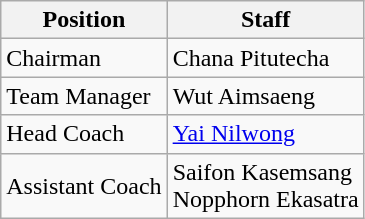<table class="wikitable">
<tr>
<th>Position</th>
<th>Staff</th>
</tr>
<tr>
<td>Chairman</td>
<td> Chana Pitutecha</td>
</tr>
<tr>
<td>Team Manager</td>
<td> Wut Aimsaeng</td>
</tr>
<tr>
<td>Head Coach</td>
<td> <a href='#'>Yai Nilwong</a></td>
</tr>
<tr>
<td>Assistant Coach</td>
<td> Saifon Kasemsang <br>  Nopphorn Ekasatra</td>
</tr>
</table>
